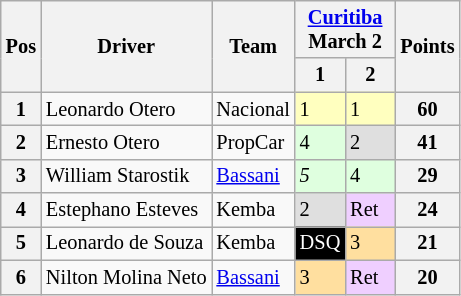<table class="wikitable" style="font-size:85%">
<tr>
<th rowspan=2>Pos</th>
<th rowspan=2>Driver</th>
<th rowspan=2>Team</th>
<th colspan=2> <a href='#'>Curitiba</a><br>March 2</th>
<th rowspan=2>Points</th>
</tr>
<tr>
<th width="27">1</th>
<th width="27">2</th>
</tr>
<tr>
<th>1</th>
<td> Leonardo Otero</td>
<td>Nacional</td>
<td style="background:#FFFFBF;">1</td>
<td style="background:#FFFFBF;">1</td>
<th>60</th>
</tr>
<tr>
<th>2</th>
<td> Ernesto Otero</td>
<td>PropCar</td>
<td style="background:#DFFFDF;">4</td>
<td style="background:#DFDFDF;">2</td>
<th>41</th>
</tr>
<tr>
<th>3</th>
<td> William Starostik</td>
<td><a href='#'>Bassani</a></td>
<td style="background:#DFFFDF;"><em>5</em></td>
<td style="background:#DFFFDF;">4</td>
<th>29</th>
</tr>
<tr>
<th>4</th>
<td> Estephano Esteves</td>
<td>Kemba</td>
<td style="background:#DFDFDF;">2</td>
<td style="background:#EFCFFF;">Ret</td>
<th>24</th>
</tr>
<tr>
<th>5</th>
<td> Leonardo de Souza</td>
<td>Kemba</td>
<td style="background:#000000; color:white">DSQ</td>
<td style="background:#FFDF9F;">3</td>
<th>21</th>
</tr>
<tr>
<th>6</th>
<td> Nilton Molina Neto</td>
<td><a href='#'>Bassani</a></td>
<td style="background:#FFDF9F;">3</td>
<td style="background:#EFCFFF;">Ret</td>
<th>20</th>
</tr>
</table>
